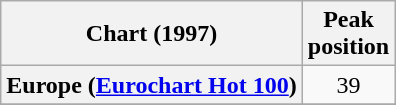<table class="wikitable sortable plainrowheaders" style="text-align:center">
<tr>
<th scope="col">Chart (1997)</th>
<th scope="col">Peak<br>position</th>
</tr>
<tr>
<th scope="row">Europe (<a href='#'>Eurochart Hot 100</a>)</th>
<td>39</td>
</tr>
<tr>
</tr>
<tr>
</tr>
</table>
